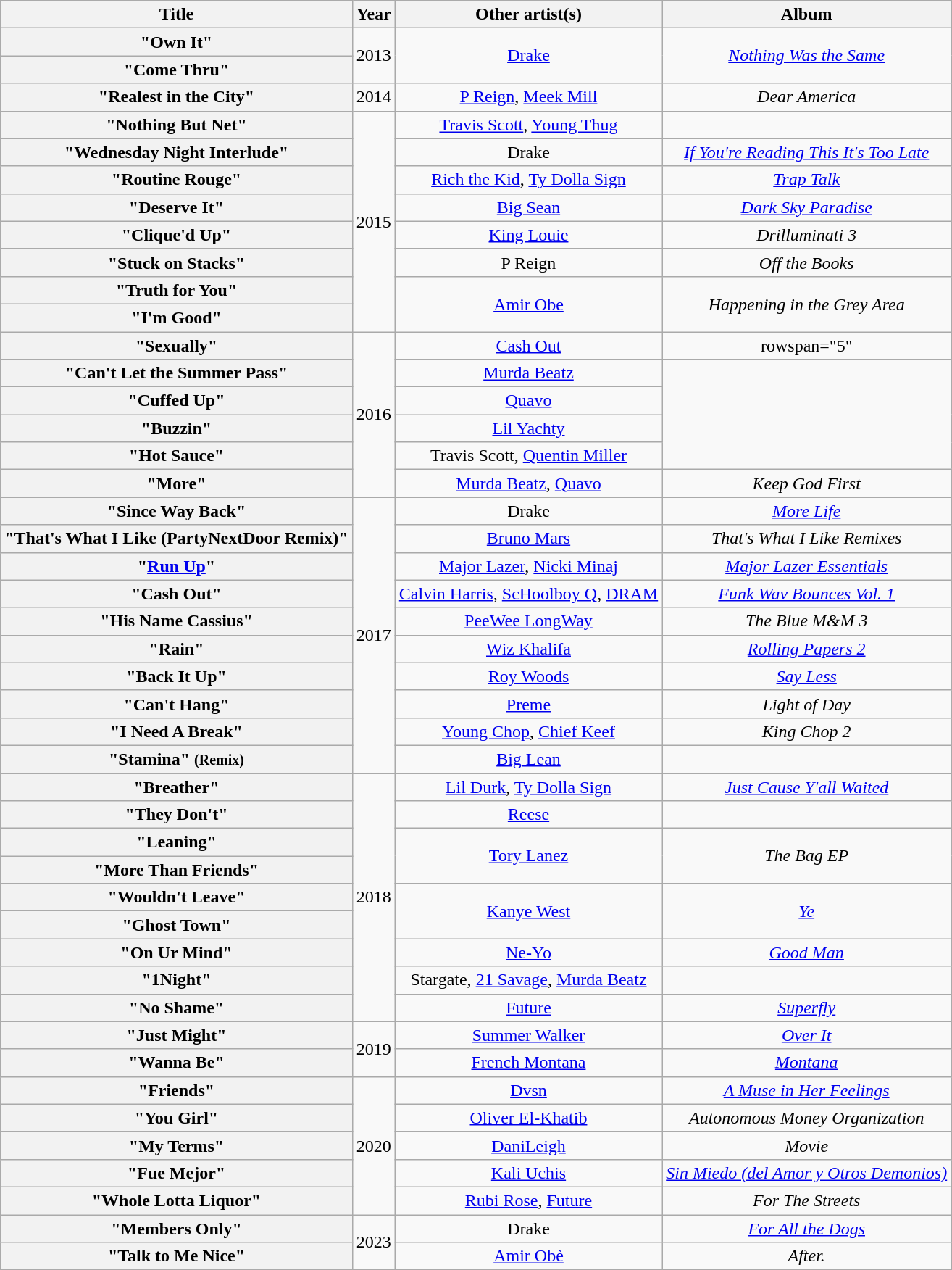<table class="wikitable plainrowheaders" style="text-align:center;">
<tr>
<th scope="col">Title</th>
<th scope="col">Year</th>
<th scope="col">Other artist(s)</th>
<th scope="col">Album</th>
</tr>
<tr>
<th scope="row">"Own It"</th>
<td rowspan="2">2013</td>
<td rowspan="2"><a href='#'>Drake</a></td>
<td rowspan="2"><em><a href='#'>Nothing Was the Same</a></em></td>
</tr>
<tr>
<th scope="row">"Come Thru"</th>
</tr>
<tr>
<th scope="row">"Realest in the City"</th>
<td>2014</td>
<td><a href='#'>P Reign</a>, <a href='#'>Meek Mill</a></td>
<td><em>Dear America</em></td>
</tr>
<tr>
<th scope="row">"Nothing But Net"</th>
<td rowspan="8">2015</td>
<td><a href='#'>Travis Scott</a>, <a href='#'>Young Thug</a></td>
<td></td>
</tr>
<tr>
<th scope="row">"Wednesday Night Interlude"</th>
<td>Drake</td>
<td><em><a href='#'>If You're Reading This It's Too Late</a></em></td>
</tr>
<tr>
<th scope="row">"Routine Rouge"</th>
<td><a href='#'>Rich the Kid</a>, <a href='#'>Ty Dolla Sign</a></td>
<td><em><a href='#'>Trap Talk</a></em></td>
</tr>
<tr>
<th scope="row">"Deserve It"</th>
<td><a href='#'>Big Sean</a></td>
<td><em><a href='#'>Dark Sky Paradise</a></em></td>
</tr>
<tr>
<th scope="row">"Clique'd Up"</th>
<td><a href='#'>King Louie</a></td>
<td><em>Drilluminati 3</em></td>
</tr>
<tr>
<th scope="row">"Stuck on Stacks"</th>
<td>P Reign</td>
<td><em>Off the Books</em></td>
</tr>
<tr>
<th scope="row">"Truth for You"</th>
<td rowspan="2"><a href='#'>Amir Obe</a></td>
<td rowspan="2"><em>Happening in the Grey Area</em></td>
</tr>
<tr>
<th scope="row">"I'm Good"</th>
</tr>
<tr>
<th scope="row">"Sexually"</th>
<td rowspan="6">2016</td>
<td><a href='#'>Cash Out</a></td>
<td>rowspan="5" </td>
</tr>
<tr>
<th scope="row">"Can't Let the Summer Pass"</th>
<td><a href='#'>Murda Beatz</a></td>
</tr>
<tr>
<th scope="row">"Cuffed Up"</th>
<td><a href='#'>Quavo</a></td>
</tr>
<tr>
<th scope="row">"Buzzin"</th>
<td><a href='#'>Lil Yachty</a></td>
</tr>
<tr>
<th scope="row">"Hot Sauce"</th>
<td>Travis Scott, <a href='#'>Quentin Miller</a></td>
</tr>
<tr>
<th scope="row">"More"</th>
<td><a href='#'>Murda Beatz</a>, <a href='#'>Quavo</a></td>
<td><em>Keep God First</em></td>
</tr>
<tr>
<th scope="row">"Since Way Back"</th>
<td rowspan="10">2017</td>
<td>Drake</td>
<td><em><a href='#'>More Life</a></em></td>
</tr>
<tr>
<th scope="row">"That's What I Like (PartyNextDoor Remix)"</th>
<td><a href='#'>Bruno Mars</a></td>
<td><em>That's What I Like Remixes</em></td>
</tr>
<tr>
<th scope="row">"<a href='#'>Run Up</a>"</th>
<td><a href='#'>Major Lazer</a>, <a href='#'>Nicki Minaj</a></td>
<td><em><a href='#'>Major Lazer Essentials</a></em></td>
</tr>
<tr>
<th scope="row">"Cash Out"</th>
<td><a href='#'>Calvin Harris</a>, <a href='#'>ScHoolboy Q</a>, <a href='#'>DRAM</a></td>
<td><em><a href='#'>Funk Wav Bounces Vol. 1</a></em></td>
</tr>
<tr>
<th scope="row">"His Name Cassius"</th>
<td><a href='#'>PeeWee LongWay</a></td>
<td><em>The Blue M&M 3</em></td>
</tr>
<tr>
<th scope="row">"Rain"</th>
<td><a href='#'>Wiz Khalifa</a></td>
<td><em><a href='#'>Rolling Papers 2</a></em></td>
</tr>
<tr>
<th scope="row">"Back It Up"</th>
<td><a href='#'>Roy Woods</a></td>
<td><em><a href='#'>Say Less</a></em></td>
</tr>
<tr>
<th scope="row">"Can't Hang"</th>
<td><a href='#'>Preme</a></td>
<td><em>Light of Day</em></td>
</tr>
<tr>
<th scope="row">"I Need A Break"</th>
<td><a href='#'>Young Chop</a>, <a href='#'>Chief Keef</a></td>
<td><em>King Chop 2</em></td>
</tr>
<tr>
<th scope="row">"Stamina" <small>(Remix)</small></th>
<td><a href='#'>Big Lean</a></td>
<td></td>
</tr>
<tr>
<th scope="row">"Breather"</th>
<td rowspan="9">2018</td>
<td><a href='#'>Lil Durk</a>, <a href='#'>Ty Dolla Sign</a></td>
<td><em><a href='#'>Just Cause Y'all Waited</a></em></td>
</tr>
<tr>
<th scope="row">"They Don't"</th>
<td><a href='#'>Reese</a></td>
<td></td>
</tr>
<tr>
<th scope="row">"Leaning"</th>
<td rowspan="2"><a href='#'>Tory Lanez</a></td>
<td rowspan="2"><em>The Bag EP</em></td>
</tr>
<tr>
<th scope="row">"More Than Friends"</th>
</tr>
<tr>
<th scope="row">"Wouldn't Leave"</th>
<td rowspan="2"><a href='#'>Kanye West</a></td>
<td rowspan="2"><em><a href='#'>Ye</a></em></td>
</tr>
<tr>
<th scope="row">"Ghost Town"</th>
</tr>
<tr>
<th scope="row">"On Ur Mind"</th>
<td><a href='#'>Ne-Yo</a></td>
<td><em><a href='#'>Good Man</a></em></td>
</tr>
<tr>
<th scope="row">"1Night"</th>
<td>Stargate, <a href='#'>21 Savage</a>, <a href='#'>Murda Beatz</a></td>
<td></td>
</tr>
<tr>
<th scope="row">"No Shame"</th>
<td><a href='#'>Future</a></td>
<td><em><a href='#'>Superfly</a></em></td>
</tr>
<tr>
<th scope="row">"Just Might"</th>
<td rowspan="2">2019</td>
<td><a href='#'>Summer Walker</a></td>
<td><em><a href='#'>Over It</a></em></td>
</tr>
<tr>
<th scope="row">"Wanna Be"</th>
<td><a href='#'>French Montana</a></td>
<td><em><a href='#'>Montana</a></em></td>
</tr>
<tr>
<th scope="row">"Friends"</th>
<td rowspan="5">2020</td>
<td><a href='#'>Dvsn</a></td>
<td><em><a href='#'>A Muse in Her Feelings</a></em></td>
</tr>
<tr>
<th scope="row">"You Girl"</th>
<td><a href='#'>Oliver El-Khatib</a></td>
<td><em>Autonomous Money Organization</em></td>
</tr>
<tr>
<th scope="row">"My Terms"</th>
<td><a href='#'>DaniLeigh</a></td>
<td><em>Movie</em></td>
</tr>
<tr>
<th scope="row">"Fue Mejor"</th>
<td><a href='#'>Kali Uchis</a></td>
<td><em><a href='#'>Sin Miedo (del Amor y Otros Demonios)</a></em></td>
</tr>
<tr>
<th scope="row">"Whole Lotta Liquor"</th>
<td><a href='#'>Rubi Rose</a>, <a href='#'>Future</a></td>
<td><em>For The Streets</em></td>
</tr>
<tr>
<th scope="row">"Members Only"</th>
<td rowspan="2">2023</td>
<td>Drake</td>
<td><em><a href='#'>For All the Dogs</a></em></td>
</tr>
<tr>
<th scope="row">"Talk to Me Nice"</th>
<td><a href='#'>Amir Obè</a></td>
<td><em>After.</em></td>
</tr>
</table>
